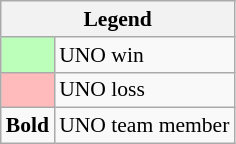<table class="wikitable" style="font-size:90%">
<tr>
<th colspan="2">Legend</th>
</tr>
<tr>
<td bgcolor="#bbffbb"> </td>
<td>UNO win</td>
</tr>
<tr>
<td bgcolor="#ffbbbb"> </td>
<td>UNO loss</td>
</tr>
<tr>
<td><strong>Bold</strong></td>
<td>UNO team member</td>
</tr>
</table>
